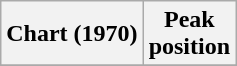<table class="wikitable sortable plainrowheaders" style="text-align:center">
<tr>
<th scope="col">Chart (1970)</th>
<th scope="col">Peak<br>position</th>
</tr>
<tr>
</tr>
</table>
